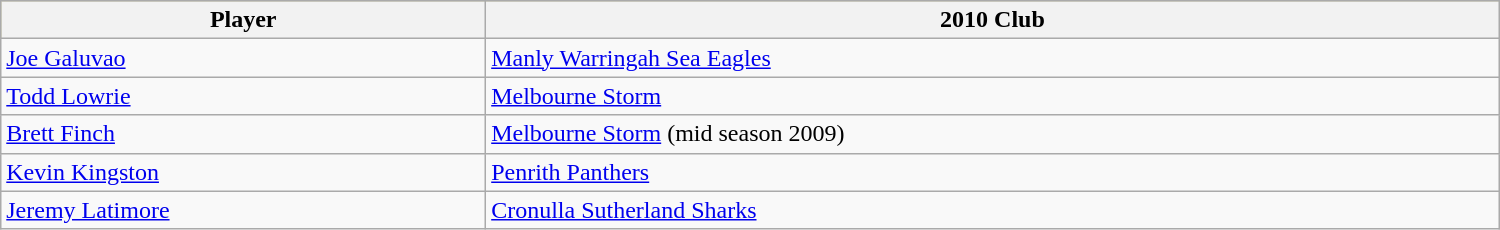<table class="wikitable" style="width:1000px;">
<tr style="background:#bdb76b;">
<th>Player</th>
<th>2010 Club</th>
</tr>
<tr>
<td><a href='#'>Joe Galuvao</a></td>
<td> <a href='#'>Manly Warringah Sea Eagles</a></td>
</tr>
<tr>
<td><a href='#'>Todd Lowrie</a></td>
<td> <a href='#'>Melbourne Storm</a></td>
</tr>
<tr>
<td><a href='#'>Brett Finch</a></td>
<td> <a href='#'>Melbourne Storm</a> (mid season 2009)</td>
</tr>
<tr>
<td><a href='#'>Kevin Kingston</a></td>
<td> <a href='#'>Penrith Panthers</a></td>
</tr>
<tr>
<td><a href='#'>Jeremy Latimore</a></td>
<td> <a href='#'>Cronulla Sutherland Sharks</a></td>
</tr>
</table>
